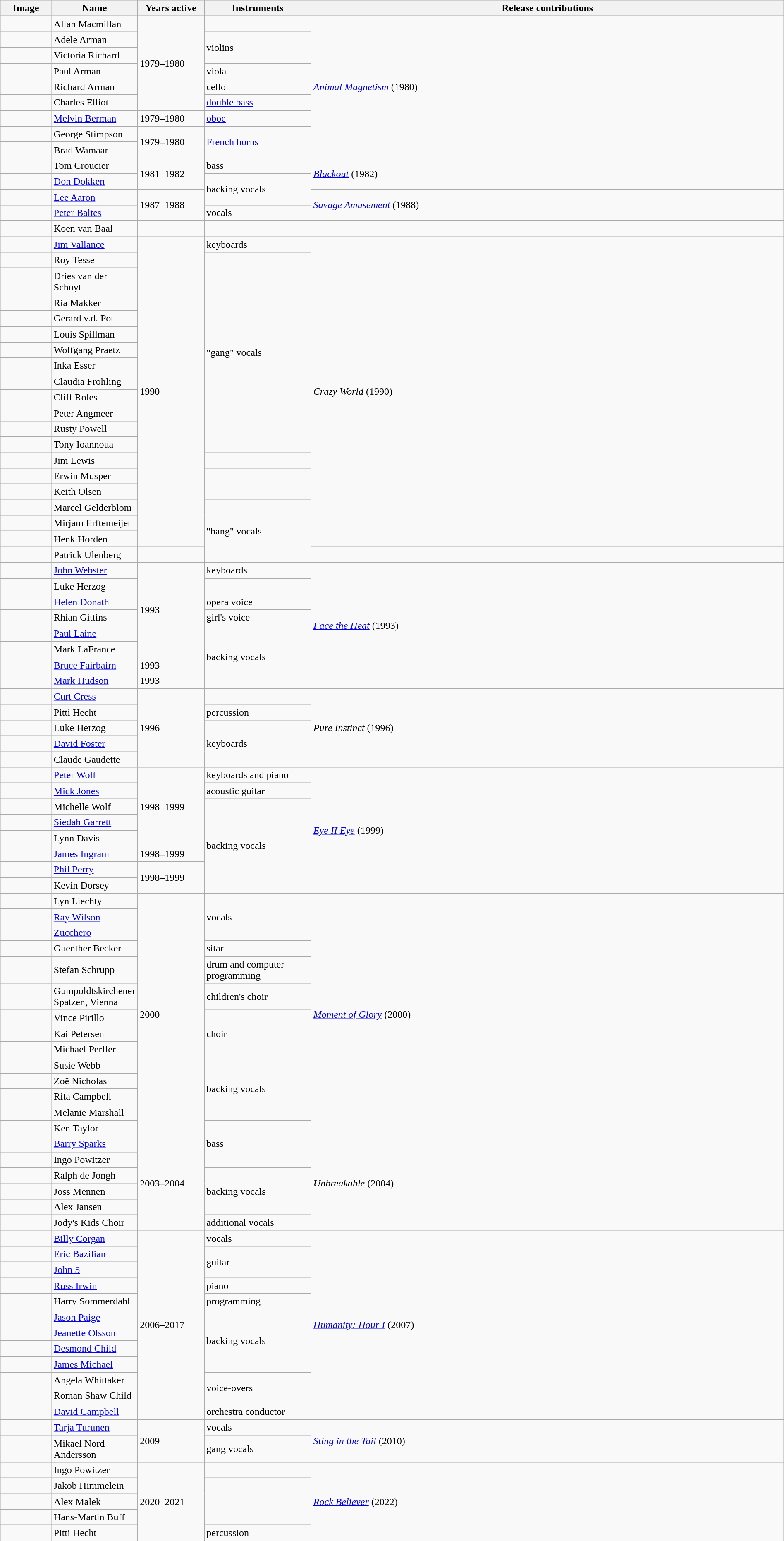<table class="wikitable" style="width:100%;">
<tr>
<th width="75">Image</th>
<th style="width:130px;">Name</th>
<th style="width:100px;">Years active</th>
<th style="width:165px;">Instruments</th>
<th>Release contributions</th>
</tr>
<tr>
<td></td>
<td>Allan Macmillan</td>
<td rowspan="6">1979–1980</td>
<td></td>
<td rowspan="9"><em><a href='#'>Animal Magnetism</a></em> (1980)</td>
</tr>
<tr>
<td></td>
<td>Adele Arman</td>
<td rowspan="2">violins</td>
</tr>
<tr>
<td></td>
<td>Victoria Richard</td>
</tr>
<tr>
<td></td>
<td>Paul Arman</td>
<td>viola</td>
</tr>
<tr>
<td></td>
<td>Richard Arman</td>
<td>cello</td>
</tr>
<tr>
<td></td>
<td>Charles Elliot</td>
<td><a href='#'>double bass</a></td>
</tr>
<tr>
<td></td>
<td><a href='#'>Melvin Berman</a></td>
<td>1979–1980 </td>
<td><a href='#'>oboe</a></td>
</tr>
<tr>
<td></td>
<td>George Stimpson</td>
<td rowspan="2">1979–1980</td>
<td rowspan="2"><a href='#'>French horns</a></td>
</tr>
<tr>
<td></td>
<td>Brad Wamaar</td>
</tr>
<tr>
<td></td>
<td>Tom Croucier</td>
<td rowspan="2">1981–1982</td>
<td>bass</td>
<td rowspan="2"><em><a href='#'>Blackout</a></em> (1982)</td>
</tr>
<tr>
<td></td>
<td><a href='#'>Don Dokken</a></td>
<td rowspan="2">backing vocals</td>
</tr>
<tr>
<td></td>
<td><a href='#'>Lee Aaron</a></td>
<td rowspan="2">1987–1988</td>
<td rowspan="2"><em><a href='#'>Savage Amusement</a></em> (1988)</td>
</tr>
<tr>
<td></td>
<td><a href='#'>Peter Baltes</a></td>
<td>vocals</td>
</tr>
<tr>
<td></td>
<td>Koen van Baal</td>
<td></td>
<td></td>
<td></td>
</tr>
<tr>
<td></td>
<td><a href='#'>Jim Vallance</a></td>
<td rowspan="19">1990</td>
<td>keyboards</td>
<td rowspan="19"><em>Crazy World</em> (1990)</td>
</tr>
<tr>
<td></td>
<td>Roy Tesse</td>
<td rowspan="12">"gang" vocals</td>
</tr>
<tr>
<td></td>
<td>Dries van der Schuyt</td>
</tr>
<tr>
<td></td>
<td>Ria Makker</td>
</tr>
<tr>
<td></td>
<td>Gerard v.d. Pot</td>
</tr>
<tr>
<td></td>
<td>Louis Spillman</td>
</tr>
<tr>
<td></td>
<td>Wolfgang Praetz</td>
</tr>
<tr>
<td></td>
<td>Inka Esser</td>
</tr>
<tr>
<td></td>
<td>Claudia Frohling</td>
</tr>
<tr>
<td></td>
<td>Cliff Roles</td>
</tr>
<tr>
<td></td>
<td>Peter Angmeer</td>
</tr>
<tr>
<td></td>
<td>Rusty Powell</td>
</tr>
<tr>
<td></td>
<td>Tony Ioannoua</td>
</tr>
<tr>
<td></td>
<td>Jim Lewis</td>
</tr>
<tr>
<td></td>
<td>Erwin Musper</td>
<td rowspan="2"></td>
</tr>
<tr>
<td></td>
<td>Keith Olsen</td>
</tr>
<tr>
<td></td>
<td>Marcel Gelderblom</td>
<td rowspan="4">"bang" vocals</td>
</tr>
<tr>
<td></td>
<td>Mirjam Erftemeijer</td>
</tr>
<tr>
<td></td>
<td>Henk Horden</td>
</tr>
<tr>
<td></td>
<td>Patrick Ulenberg</td>
</tr>
<tr>
<td></td>
<td><a href='#'>John Webster</a></td>
<td rowspan="6">1993</td>
<td>keyboards</td>
<td rowspan="8"><em><a href='#'>Face the Heat</a></em> (1993)</td>
</tr>
<tr>
<td></td>
<td>Luke Herzog</td>
<td></td>
</tr>
<tr>
<td></td>
<td><a href='#'>Helen Donath</a></td>
<td>opera voice</td>
</tr>
<tr>
<td></td>
<td>Rhian Gittins</td>
<td>girl's voice</td>
</tr>
<tr>
<td></td>
<td><a href='#'>Paul Laine</a></td>
<td rowspan="4">backing vocals</td>
</tr>
<tr>
<td></td>
<td>Mark LaFrance</td>
</tr>
<tr>
<td></td>
<td><a href='#'>Bruce Fairbairn</a></td>
<td>1993 </td>
</tr>
<tr>
<td></td>
<td><a href='#'>Mark Hudson</a></td>
<td>1993</td>
</tr>
<tr>
<td></td>
<td><a href='#'>Curt Cress</a></td>
<td rowspan="5">1996</td>
<td></td>
<td rowspan="5"><em>Pure Instinct</em> (1996)</td>
</tr>
<tr>
<td></td>
<td>Pitti Hecht</td>
<td>percussion</td>
</tr>
<tr>
<td></td>
<td>Luke Herzog</td>
<td rowspan="3">keyboards</td>
</tr>
<tr>
<td></td>
<td><a href='#'>David Foster</a></td>
</tr>
<tr>
<td></td>
<td>Claude Gaudette</td>
</tr>
<tr>
<td></td>
<td><a href='#'>Peter Wolf</a></td>
<td rowspan="5">1998–1999</td>
<td>keyboards and piano</td>
<td rowspan="8"><em><a href='#'>Eye II Eye</a></em> (1999)</td>
</tr>
<tr>
<td></td>
<td><a href='#'>Mick Jones</a></td>
<td>acoustic guitar</td>
</tr>
<tr>
<td></td>
<td>Michelle Wolf</td>
<td rowspan="6">backing vocals</td>
</tr>
<tr>
<td></td>
<td><a href='#'>Siedah Garrett</a></td>
</tr>
<tr>
<td></td>
<td>Lynn Davis</td>
</tr>
<tr>
<td></td>
<td><a href='#'>James Ingram</a></td>
<td>1998–1999 </td>
</tr>
<tr>
<td></td>
<td><a href='#'>Phil Perry</a></td>
<td rowspan="2">1998–1999</td>
</tr>
<tr>
<td></td>
<td>Kevin Dorsey</td>
</tr>
<tr>
<td></td>
<td>Lyn Liechty</td>
<td rowspan="14">2000</td>
<td rowspan="3">vocals</td>
<td rowspan="14"><em><a href='#'>Moment of Glory</a></em> (2000)</td>
</tr>
<tr>
<td></td>
<td><a href='#'>Ray Wilson</a></td>
</tr>
<tr>
<td></td>
<td><a href='#'>Zucchero</a></td>
</tr>
<tr>
<td></td>
<td>Guenther Becker</td>
<td>sitar</td>
</tr>
<tr>
<td></td>
<td>Stefan Schrupp</td>
<td>drum and computer programming</td>
</tr>
<tr>
<td></td>
<td>Gumpoldtskirchener Spatzen, Vienna</td>
<td>children's choir</td>
</tr>
<tr>
<td></td>
<td>Vince Pirillo</td>
<td rowspan="3">choir</td>
</tr>
<tr>
<td></td>
<td>Kai Petersen</td>
</tr>
<tr>
<td></td>
<td>Michael Perfler</td>
</tr>
<tr>
<td></td>
<td>Susie Webb</td>
<td rowspan="4">backing vocals</td>
</tr>
<tr>
<td></td>
<td>Zoë Nicholas</td>
</tr>
<tr>
<td></td>
<td>Rita Campbell</td>
</tr>
<tr>
<td></td>
<td>Melanie Marshall</td>
</tr>
<tr>
<td></td>
<td>Ken Taylor</td>
<td rowspan="3">bass</td>
</tr>
<tr>
<td></td>
<td><a href='#'>Barry Sparks</a></td>
<td rowspan="6">2003–2004</td>
<td rowspan="6"><em>Unbreakable</em> (2004)</td>
</tr>
<tr>
<td></td>
<td>Ingo Powitzer</td>
</tr>
<tr>
<td></td>
<td>Ralph de Jongh</td>
<td rowspan="3">backing vocals</td>
</tr>
<tr>
<td></td>
<td>Joss Mennen</td>
</tr>
<tr>
<td></td>
<td>Alex Jansen</td>
</tr>
<tr>
<td></td>
<td>Jody's Kids Choir</td>
<td>additional vocals</td>
</tr>
<tr>
<td></td>
<td><a href='#'>Billy Corgan</a></td>
<td rowspan="12">2006–2017</td>
<td>vocals</td>
<td rowspan="12"><em><a href='#'>Humanity: Hour I</a></em> (2007)</td>
</tr>
<tr>
<td></td>
<td><a href='#'>Eric Bazilian</a></td>
<td rowspan="2">guitar</td>
</tr>
<tr>
<td></td>
<td><a href='#'>John 5</a></td>
</tr>
<tr>
<td></td>
<td><a href='#'>Russ Irwin</a></td>
<td>piano</td>
</tr>
<tr>
<td></td>
<td>Harry Sommerdahl</td>
<td>programming</td>
</tr>
<tr>
<td></td>
<td><a href='#'>Jason Paige</a></td>
<td rowspan="4">backing vocals</td>
</tr>
<tr>
<td></td>
<td><a href='#'>Jeanette Olsson</a></td>
</tr>
<tr>
<td></td>
<td><a href='#'>Desmond Child</a></td>
</tr>
<tr>
<td></td>
<td><a href='#'>James Michael</a></td>
</tr>
<tr>
<td></td>
<td>Angela Whittaker</td>
<td rowspan="2">voice-overs</td>
</tr>
<tr>
<td></td>
<td>Roman Shaw Child</td>
</tr>
<tr>
<td></td>
<td><a href='#'>David Campbell</a></td>
<td>orchestra conductor</td>
</tr>
<tr>
<td></td>
<td><a href='#'>Tarja Turunen</a></td>
<td rowspan="2">2009</td>
<td>vocals</td>
<td rowspan="2"><em><a href='#'>Sting in the Tail</a></em> (2010)</td>
</tr>
<tr>
<td></td>
<td>Mikael Nord Andersson</td>
<td>gang vocals</td>
</tr>
<tr>
<td></td>
<td>Ingo Powitzer</td>
<td rowspan="5">2020–2021</td>
<td></td>
<td rowspan="5"><em><a href='#'>Rock Believer</a></em> (2022)</td>
</tr>
<tr>
<td></td>
<td>Jakob Himmelein</td>
<td rowspan="3"></td>
</tr>
<tr>
<td></td>
<td>Alex Malek</td>
</tr>
<tr>
<td></td>
<td>Hans-Martin Buff</td>
</tr>
<tr>
<td></td>
<td>Pitti Hecht</td>
<td>percussion</td>
</tr>
</table>
